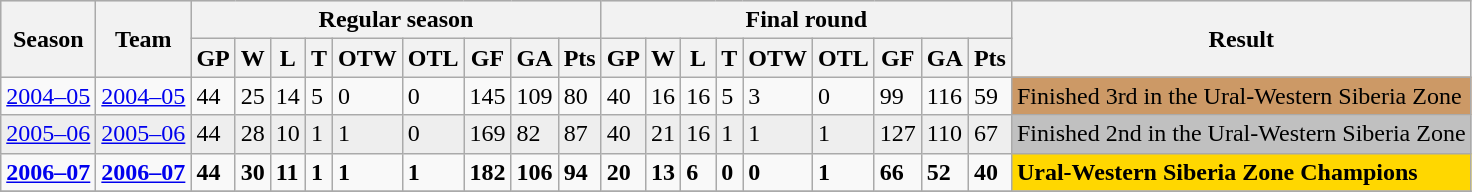<table class="wikitable">
<tr style="font-weight:bold; background-color:#dddddd;">
<th rowspan="2">Season</th>
<th rowspan="2">Team</th>
<th colspan="9">Regular season</th>
<th colspan="9">Final round</th>
<th rowspan="2">Result</th>
</tr>
<tr>
<th>GP</th>
<th>W</th>
<th>L</th>
<th>T</th>
<th>OTW</th>
<th>OTL</th>
<th>GF</th>
<th>GA</th>
<th>Pts</th>
<th>GP</th>
<th>W</th>
<th>L</th>
<th>T</th>
<th>OTW</th>
<th>OTL</th>
<th>GF</th>
<th>GA</th>
<th>Pts</th>
</tr>
<tr>
<td><a href='#'>2004–05</a></td>
<td><a href='#'>2004–05</a></td>
<td>44</td>
<td>25</td>
<td>14</td>
<td>5</td>
<td>0</td>
<td>0</td>
<td>145</td>
<td>109</td>
<td>80</td>
<td>40</td>
<td>16</td>
<td>16</td>
<td>5</td>
<td>3</td>
<td>0</td>
<td>99</td>
<td>116</td>
<td>59</td>
<td align=left style="background:#c96;">Finished 3rd in the Ural-Western Siberia Zone</td>
</tr>
<tr bgcolor="#eeeeee">
<td><a href='#'>2005–06</a></td>
<td><a href='#'>2005–06</a></td>
<td>44</td>
<td>28</td>
<td>10</td>
<td>1</td>
<td>1</td>
<td>0</td>
<td>169</td>
<td>82</td>
<td>87</td>
<td>40</td>
<td>21</td>
<td>16</td>
<td>1</td>
<td>1</td>
<td>1</td>
<td>127</td>
<td>110</td>
<td>67</td>
<td align=left bgcolor="silver">Finished 2nd in the Ural-Western Siberia Zone</td>
</tr>
<tr align="left" style=bold;>
<td><strong><a href='#'>2006–07</a></strong></td>
<td><strong><a href='#'>2006–07</a></strong></td>
<td><strong>44</strong></td>
<td><strong>30</strong></td>
<td><strong>11</strong></td>
<td><strong>1</strong></td>
<td><strong>1</strong></td>
<td><strong>1</strong></td>
<td><strong>182</strong></td>
<td><strong>106</strong></td>
<td><strong>94</strong></td>
<td><strong>20</strong></td>
<td><strong>13</strong></td>
<td><strong>6</strong></td>
<td><strong>0</strong></td>
<td><strong>0</strong></td>
<td><strong>1</strong></td>
<td><strong>66</strong></td>
<td><strong>52</strong></td>
<td><strong>40</strong></td>
<td align=left bgcolor="gold"><strong>Ural-Western Siberia Zone Champions</strong></td>
</tr>
<tr>
</tr>
</table>
